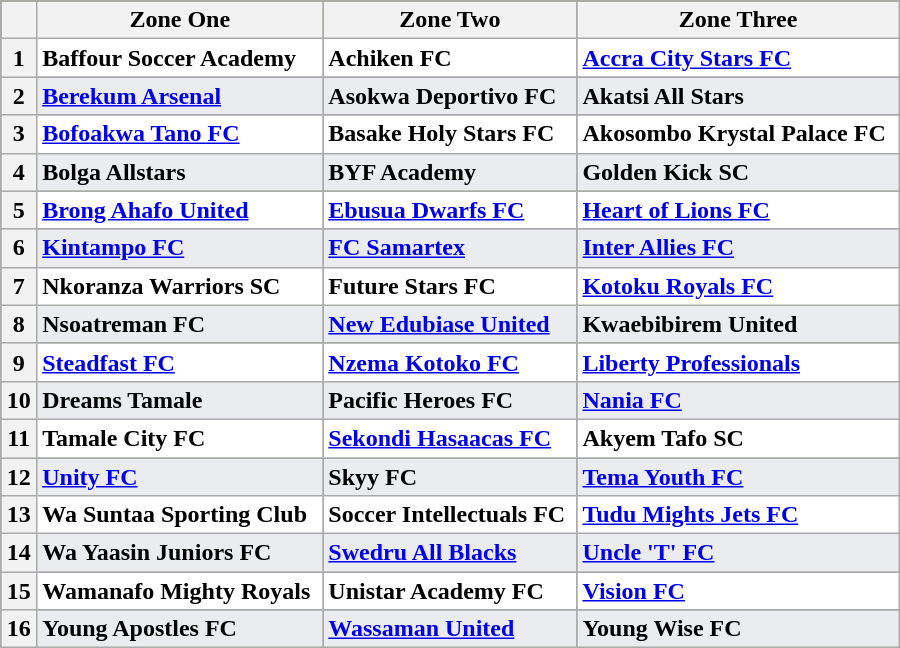<table class="wikitable sortable" style="border:1px solid #CCCCCC; background-color:#666666" width="600" cellpadding="4" cell-spacing="0">
<tr bgcolor="#6B8E23">
<th align="right"></th>
<th align="left">Zone One</th>
<th align="left">Zone Two</th>
<th align="left">Zone Three</th>
</tr>
<tr align="left" valign="top" bgcolor="#ffffff">
<th align="right">1</th>
<td align="left"><strong>Baffour Soccer Academy</strong></td>
<td align="left"><strong>Achiken FC</strong></td>
<td align="left"><strong><a href='#'>Accra City Stars FC</a></strong></td>
</tr>
<tr align="left" valign="top" bgcolor="#EAECF0">
<th align="right">2</th>
<td align="left"><a href='#'><strong>Berekum Arsenal</strong></a></td>
<td align="left"><strong>Asokwa Deportivo FC</strong></td>
<td align="left"><strong>Akatsi All Stars</strong></td>
</tr>
<tr align="left" valign="top" bgcolor="#ffffff">
<th align="right">3</th>
<td align="left"><a href='#'><strong>Bofoakwa Tano FC</strong></a></td>
<td align="left"><strong>Basake Holy Stars FC</strong></td>
<td align="left"><strong>Akosombo Krystal Palace FC</strong></td>
</tr>
<tr align="left" valign="top" bgcolor="#EAECF0">
<th align="right">4</th>
<td align="left"><strong>Bolga Allstars</strong></td>
<td align="left"><strong>BYF Academy</strong></td>
<td align="left"><strong>Golden Kick SC</strong></td>
</tr>
<tr align="left" valign="top" bgcolor="#ffffff">
<th align="right">5</th>
<td align="left"><a href='#'><strong>Brong Ahafo United</strong></a></td>
<td align="left"><a href='#'><strong>Ebusua Dwarfs FC</strong></a></td>
<td align="left"><a href='#'><strong>Heart of Lions FC</strong></a></td>
</tr>
<tr align="left" valign="top" bgcolor="#EAECF0">
<th align="right">6</th>
<td align="left"><a href='#'><strong>Kintampo FC</strong></a></td>
<td align="left"><a href='#'><strong>FC Samartex</strong></a></td>
<td align="left"><a href='#'><strong>Inter Allies FC</strong></a></td>
</tr>
<tr align="left" valign="top" bgcolor="#ffffff">
<th align="right">7</th>
<td align="left"><strong>Nkoranza Warriors SC</strong></td>
<td align="left"><strong>Future Stars FC</strong></td>
<td align="left"><a href='#'><strong>Kotoku Royals FC</strong></a></td>
</tr>
<tr align="left" valign="top" bgcolor="#EAECF0">
<th align="right">8</th>
<td align="left"><strong>Nsoatreman FC</strong></td>
<td align="left"><a href='#'><strong>New Edubiase United</strong></a></td>
<td align="left"><strong>Kwaebibirem United</strong></td>
</tr>
<tr align="left" valign="top" bgcolor="#ffffff">
<th align="right">9</th>
<td align="left"><strong><a href='#'>Steadfast FC</a></strong></td>
<td align="left"><strong><a href='#'>Nzema Kotoko FC</a></strong></td>
<td align="left"><a href='#'><strong>Liberty Professionals</strong></a></td>
</tr>
<tr align="left" valign="top" bgcolor="#EAECF0">
<th align="right">10</th>
<td align="left"><strong>Dreams Tamale</strong></td>
<td align="left"><strong>Pacific Heroes FC</strong></td>
<td align="left"><a href='#'><strong>Nania FC</strong></a></td>
</tr>
<tr align="left" valign="top" bgcolor="#ffffff">
<th align="right">11</th>
<td align="left"><strong>Tamale City FC</strong></td>
<td align="left"><a href='#'><strong>Sekondi Hasaacas FC</strong></a></td>
<td align="left"><strong>Akyem Tafo SC</strong></td>
</tr>
<tr align="left" valign="top" bgcolor="#EAECF0">
<th align="right">12</th>
<td align="left"><a href='#'><strong>Unity FC</strong></a></td>
<td align="left"><strong>Skyy FC</strong></td>
<td align="left"><a href='#'><strong>Tema Youth FC</strong></a></td>
</tr>
<tr align="left" valign="top" bgcolor="#ffffff">
<th align="right">13</th>
<td align="left"><strong>Wa Suntaa Sporting Club</strong></td>
<td align="left"><strong>Soccer Intellectuals FC</strong></td>
<td align="left"><a href='#'><strong>Tudu Mights Jets FC</strong></a></td>
</tr>
<tr align="left" valign="top" bgcolor="#EAECF0">
<th align="right">14</th>
<td align="left"><strong>Wa Yaasin Juniors FC</strong></td>
<td align="left"><a href='#'><strong>Swedru All Blacks</strong></a></td>
<td align="left"><strong><a href='#'>Uncle 'T' FC</a></strong></td>
</tr>
<tr valign="top" bgcolor="#ffffff" align="left">
<th align="right">15</th>
<td align="left"><strong>Wamanafo Mighty Royals</strong></td>
<td align="left"><strong>Unistar Academy FC</strong></td>
<td align="left"><a href='#'><strong>Vision FC</strong></a></td>
</tr>
<tr valign="top" bgcolor="#EAECF0" align="left">
<th align="right">16</th>
<td align="left"><strong>Young Apostles FC</strong></td>
<td align="left"><a href='#'><strong>Wassaman United</strong></a></td>
<td align="left"><strong>Young Wise FC</strong></td>
</tr>
</table>
